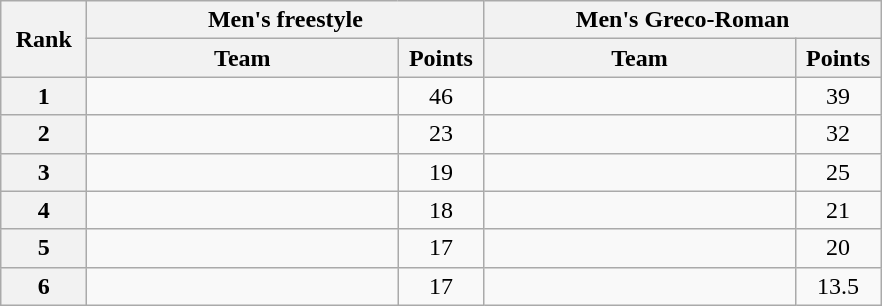<table class="wikitable" style="text-align:center;">
<tr>
<th width=50 rowspan="2">Rank</th>
<th colspan="2">Men's freestyle</th>
<th colspan="2">Men's Greco-Roman</th>
</tr>
<tr>
<th width=200>Team</th>
<th width=50>Points</th>
<th width=200>Team</th>
<th width=50>Points</th>
</tr>
<tr>
<th>1</th>
<td align=left></td>
<td>46</td>
<td align=left></td>
<td>39</td>
</tr>
<tr>
<th>2</th>
<td align=left></td>
<td>23</td>
<td align=left></td>
<td>32</td>
</tr>
<tr>
<th>3</th>
<td align=left></td>
<td>19</td>
<td align=left></td>
<td>25</td>
</tr>
<tr>
<th>4</th>
<td align=left></td>
<td>18</td>
<td align=left></td>
<td>21</td>
</tr>
<tr>
<th>5</th>
<td align=left></td>
<td>17</td>
<td align=left></td>
<td>20</td>
</tr>
<tr>
<th>6</th>
<td align=left></td>
<td>17</td>
<td align=left></td>
<td>13.5</td>
</tr>
</table>
